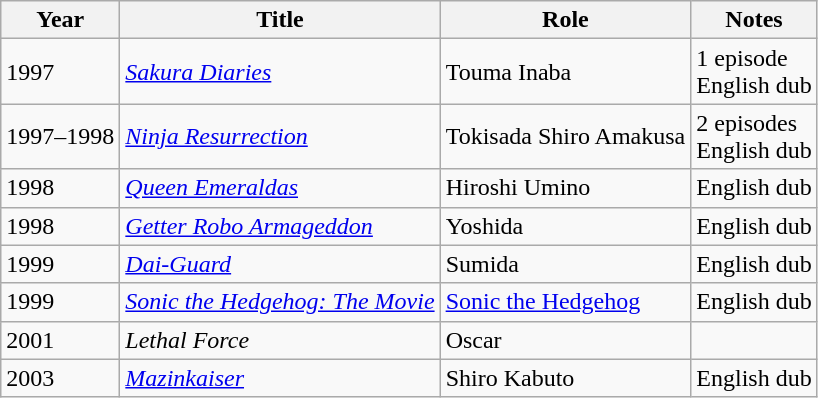<table class="wikitable">
<tr>
<th>Year</th>
<th>Title</th>
<th>Role</th>
<th>Notes</th>
</tr>
<tr>
<td>1997</td>
<td><em><a href='#'>Sakura Diaries</a></em></td>
<td>Touma Inaba</td>
<td>1 episode<br>English dub</td>
</tr>
<tr>
<td>1997–1998</td>
<td><em><a href='#'>Ninja Resurrection</a></em></td>
<td>Tokisada Shiro Amakusa</td>
<td>2 episodes<br>English dub</td>
</tr>
<tr>
<td>1998</td>
<td><em><a href='#'>Queen Emeraldas</a></em></td>
<td>Hiroshi Umino</td>
<td>English dub</td>
</tr>
<tr>
<td>1998</td>
<td><em><a href='#'>Getter Robo Armageddon</a></em></td>
<td>Yoshida</td>
<td>English dub</td>
</tr>
<tr>
<td>1999</td>
<td><em><a href='#'>Dai-Guard</a></em></td>
<td>Sumida</td>
<td>English dub</td>
</tr>
<tr>
<td>1999</td>
<td><em><a href='#'>Sonic the Hedgehog: The Movie</a></em></td>
<td><a href='#'>Sonic the Hedgehog</a></td>
<td>English dub</td>
</tr>
<tr>
<td>2001</td>
<td><em>Lethal Force</em></td>
<td>Oscar</td>
<td></td>
</tr>
<tr>
<td>2003</td>
<td><em><a href='#'>Mazinkaiser</a></em></td>
<td>Shiro Kabuto</td>
<td>English dub</td>
</tr>
</table>
